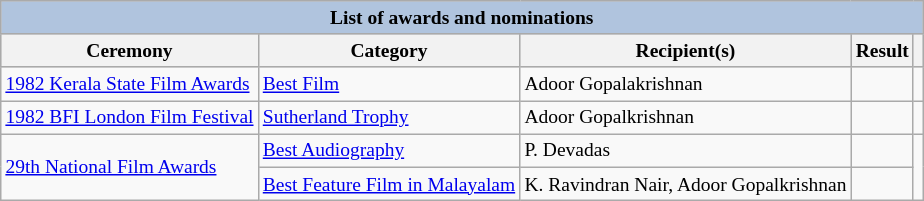<table class="wikitable sortable" style="font-size:small">
<tr style="background:#ccc; text-align:center;">
<th colspan="6" style="background: LightSteelBlue;">List of awards and nominations</th>
</tr>
<tr style="background:#ccc; text-align:center;">
<th>Ceremony</th>
<th>Category</th>
<th>Recipient(s)</th>
<th>Result</th>
<th class="unsortable"></th>
</tr>
<tr>
<td><a href='#'>1982 Kerala State Film Awards</a></td>
<td><a href='#'>Best Film</a></td>
<td>Adoor Gopalakrishnan</td>
<td></td>
<td></td>
</tr>
<tr>
<td><a href='#'>1982 BFI London Film Festival</a></td>
<td><a href='#'>Sutherland Trophy</a></td>
<td>Adoor Gopalkrishnan</td>
<td></td>
<td></td>
</tr>
<tr>
<td rowspan="2"><a href='#'>29th National Film Awards</a></td>
<td><a href='#'>Best Audiography</a></td>
<td>P. Devadas</td>
<td></td>
<td rowspan="2"></td>
</tr>
<tr>
<td><a href='#'> Best Feature Film in Malayalam</a></td>
<td>K. Ravindran Nair, Adoor Gopalkrishnan</td>
<td></td>
</tr>
</table>
